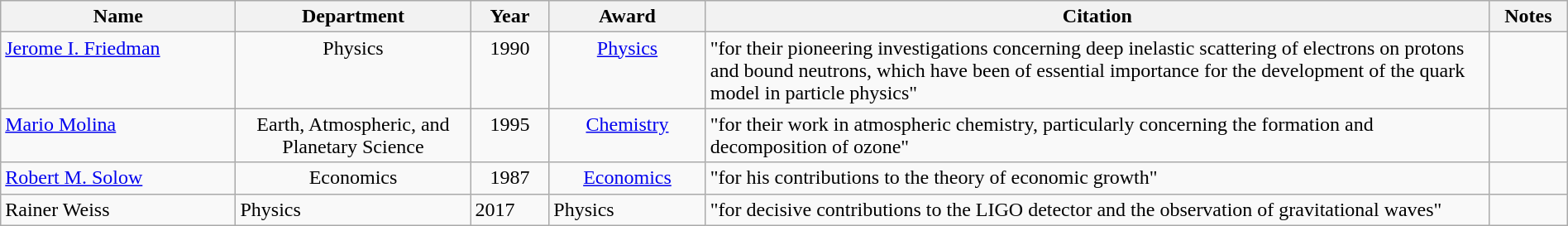<table class="wikitable sortable" style="width:100%">
<tr>
<th style="width:15%;">Name</th>
<th style="width:15%;">Department</th>
<th style="width:5%;">Year</th>
<th style="width:10%;">Award</th>
<th style="width:*;">Citation</th>
<th style="width:5%;">Notes</th>
</tr>
<tr valign="top">
<td><a href='#'>Jerome I. Friedman</a></td>
<td style="text-align:center;">Physics</td>
<td style="text-align:center;">1990</td>
<td style="text-align:center;"><a href='#'>Physics</a></td>
<td style="text-align:left;">"for their pioneering investigations concerning deep inelastic scattering of electrons on protons and bound neutrons, which have been of essential importance for the development of the quark model in particle physics"</td>
<td style="text-align:center;"></td>
</tr>
<tr valign="top">
<td><a href='#'>Mario Molina</a></td>
<td style="text-align:center;">Earth, Atmospheric, and Planetary Science</td>
<td style="text-align:center;">1995</td>
<td style="text-align:center;"><a href='#'>Chemistry</a></td>
<td style="text-align:left;">"for their work in atmospheric chemistry, particularly concerning the formation and decomposition of ozone"</td>
<td style="text-align:center;"></td>
</tr>
<tr valign="top">
<td><a href='#'>Robert M. Solow</a></td>
<td style="text-align:center;">Economics</td>
<td style="text-align:center;">1987</td>
<td style="text-align:center;"><a href='#'>Economics</a></td>
<td style="text-align:left;">"for his contributions to the theory of economic growth"</td>
<td style="text-align:center;"></td>
</tr>
<tr>
<td>Rainer Weiss</td>
<td>Physics</td>
<td>2017</td>
<td>Physics</td>
<td>"for decisive contributions to the LIGO detector and the observation of gravitational waves"</td>
<td></td>
</tr>
</table>
